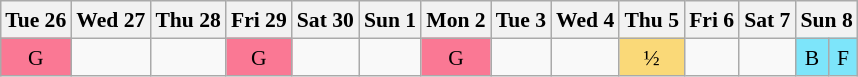<table class="wikitable" style="margin:0.5em auto; font-size:90%; line-height:1.25em; text-align:center">
<tr>
<th>Tue 26</th>
<th>Wed 27</th>
<th>Thu 28</th>
<th>Fri 29</th>
<th>Sat 30</th>
<th>Sun 1</th>
<th>Mon 2</th>
<th>Tue 3</th>
<th>Wed 4</th>
<th>Thu 5</th>
<th>Fri 6</th>
<th>Sat 7</th>
<th colspan="2">Sun 8</th>
</tr>
<tr>
<td bgcolor="#FA7894">G</td>
<td></td>
<td></td>
<td bgcolor="#FA7894">G</td>
<td></td>
<td></td>
<td bgcolor="#FA7894">G</td>
<td></td>
<td></td>
<td bgcolor="#FAD978">½</td>
<td></td>
<td></td>
<td bgcolor="#7DE5FA">B</td>
<td bgcolor="#7DE5FA">F</td>
</tr>
</table>
